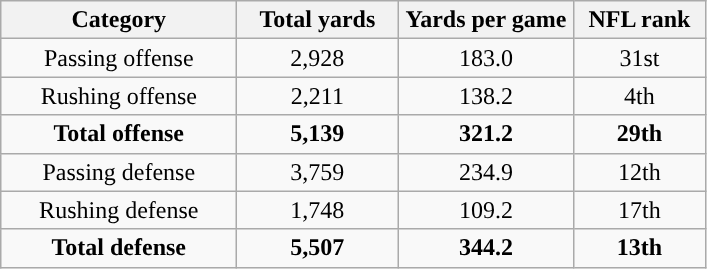<table class="wikitable" style="text-align:center">
<tr>
<th width=150px>Category</th>
<th width=100px>Total yards</th>
<th width=110px>Yards per game</th>
<th width=80px>NFL rank<br></th>
</tr>
<tr>
<td>Passing offense</td>
<td>2,928</td>
<td>183.0</td>
<td>31st</td>
</tr>
<tr>
<td>Rushing offense</td>
<td>2,211</td>
<td>138.2</td>
<td>4th</td>
</tr>
<tr>
<td><strong>Total offense</strong></td>
<td><strong>5,139</strong></td>
<td><strong>321.2</strong></td>
<td><strong>29th</strong></td>
</tr>
<tr>
<td>Passing defense</td>
<td>3,759</td>
<td>234.9</td>
<td>12th</td>
</tr>
<tr>
<td>Rushing defense</td>
<td>1,748</td>
<td>109.2</td>
<td>17th</td>
</tr>
<tr>
<td><strong>Total defense</strong></td>
<td><strong>5,507</strong></td>
<td><strong>344.2</strong></td>
<td><strong>13th</strong></td>
</tr>
</table>
